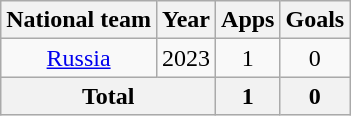<table class="wikitable" style="text-align:center">
<tr>
<th>National team</th>
<th>Year</th>
<th>Apps</th>
<th>Goals</th>
</tr>
<tr>
<td><a href='#'>Russia</a></td>
<td>2023</td>
<td>1</td>
<td>0</td>
</tr>
<tr>
<th colspan="2">Total</th>
<th>1</th>
<th>0</th>
</tr>
</table>
